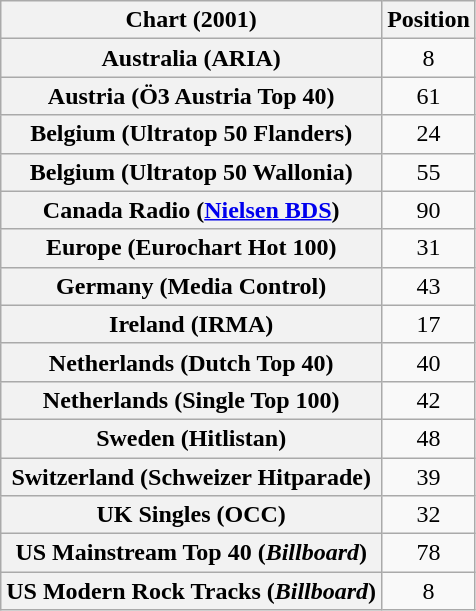<table class="wikitable sortable plainrowheaders" style="text-align:center">
<tr>
<th scope="col">Chart (2001)</th>
<th scope="col">Position</th>
</tr>
<tr>
<th scope="row">Australia (ARIA)</th>
<td>8</td>
</tr>
<tr>
<th scope="row">Austria (Ö3 Austria Top 40)</th>
<td>61</td>
</tr>
<tr>
<th scope="row">Belgium (Ultratop 50 Flanders)</th>
<td>24</td>
</tr>
<tr>
<th scope="row">Belgium (Ultratop 50 Wallonia)</th>
<td>55</td>
</tr>
<tr>
<th scope="row">Canada Radio (<a href='#'>Nielsen BDS</a>)</th>
<td>90</td>
</tr>
<tr>
<th scope="row">Europe (Eurochart Hot 100)</th>
<td>31</td>
</tr>
<tr>
<th scope="row">Germany (Media Control)</th>
<td>43</td>
</tr>
<tr>
<th scope="row">Ireland (IRMA)</th>
<td>17</td>
</tr>
<tr>
<th scope="row">Netherlands (Dutch Top 40)</th>
<td>40</td>
</tr>
<tr>
<th scope="row">Netherlands (Single Top 100)</th>
<td>42</td>
</tr>
<tr>
<th scope="row">Sweden (Hitlistan)</th>
<td>48</td>
</tr>
<tr>
<th scope="row">Switzerland (Schweizer Hitparade)</th>
<td>39</td>
</tr>
<tr>
<th scope="row">UK Singles (OCC)</th>
<td>32</td>
</tr>
<tr>
<th scope="row">US Mainstream Top 40 (<em>Billboard</em>)</th>
<td>78</td>
</tr>
<tr>
<th scope="row">US Modern Rock Tracks (<em>Billboard</em>)</th>
<td>8</td>
</tr>
</table>
